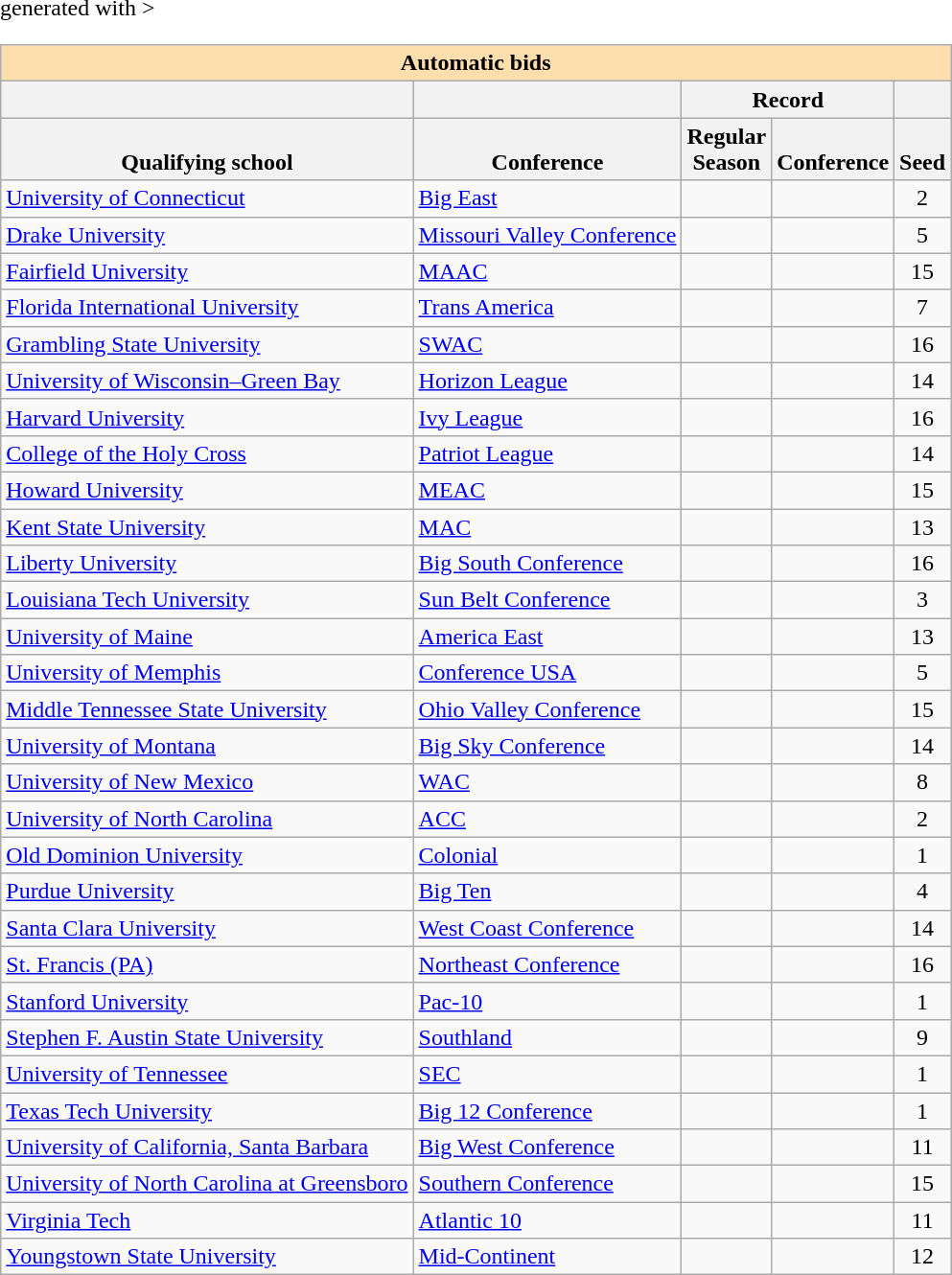<table class="wikitable sortable" <hiddentext>generated with   >
<tr>
<th style="background-color:#FFdead;font-weight:bold"   align="center" valign="bottom"  width="171" colspan="5" height="13">Automatic  bids</th>
</tr>
<tr>
<th height="13"    valign="bottom"> </th>
<th valign="bottom"> </th>
<th style="font-weight:bold"   colspan="2" align="center"  valign="bottom">Record</th>
<th valign="bottom"> </th>
</tr>
<tr style="font-weight:bold"   valign="bottom">
<th height="13">Qualifying school</th>
<th>Conference</th>
<th>Regular<br> Season</th>
<th>Conference</th>
<th>Seed</th>
</tr>
<tr>
<td height="13"  valign="bottom"><a href='#'>University of Connecticut</a></td>
<td valign="bottom"><a href='#'>Big East</a></td>
<td align="center"  valign="bottom"></td>
<td align="center"  valign="bottom"></td>
<td align="center"  valign="bottom">2</td>
</tr>
<tr>
<td height="13"  valign="bottom"><a href='#'>Drake University</a></td>
<td valign="bottom"><a href='#'>Missouri Valley Conference</a></td>
<td align="center"  valign="bottom"></td>
<td align="center"  valign="bottom"></td>
<td align="center"  valign="bottom">5</td>
</tr>
<tr>
<td height="13"  valign="bottom"><a href='#'>Fairfield University</a></td>
<td valign="bottom"><a href='#'>MAAC</a></td>
<td align="center"  valign="bottom"></td>
<td align="center"  valign="bottom"></td>
<td align="center"  valign="bottom">15</td>
</tr>
<tr>
<td height="13"  valign="bottom"><a href='#'>Florida International University</a></td>
<td valign="bottom"><a href='#'>Trans America</a></td>
<td align="center"  valign="bottom"></td>
<td align="center"  valign="bottom"></td>
<td align="center"  valign="bottom">7</td>
</tr>
<tr>
<td height="13"  valign="bottom"><a href='#'>Grambling State University</a></td>
<td valign="bottom"><a href='#'>SWAC</a></td>
<td align="center"  valign="bottom"></td>
<td align="center"  valign="bottom"></td>
<td align="center"  valign="bottom">16</td>
</tr>
<tr>
<td height="13"  valign="bottom"><a href='#'>University of Wisconsin–Green Bay</a></td>
<td valign="bottom"><a href='#'>Horizon League</a></td>
<td align="center"  valign="bottom"></td>
<td align="center"  valign="bottom"></td>
<td align="center"  valign="bottom">14</td>
</tr>
<tr>
<td height="13"  valign="bottom"><a href='#'>Harvard University</a></td>
<td valign="bottom"><a href='#'>Ivy League</a></td>
<td align="center"  valign="bottom"></td>
<td align="center"  valign="bottom"></td>
<td align="center"  valign="bottom">16</td>
</tr>
<tr>
<td height="13"  valign="bottom"><a href='#'>College of the Holy Cross</a></td>
<td valign="bottom"><a href='#'>Patriot League</a></td>
<td align="center"  valign="bottom"></td>
<td align="center"  valign="bottom"></td>
<td align="center"  valign="bottom">14</td>
</tr>
<tr>
<td height="13"  valign="bottom"><a href='#'>Howard University</a></td>
<td valign="bottom"><a href='#'>MEAC</a></td>
<td align="center"  valign="bottom"></td>
<td align="center"  valign="bottom"></td>
<td align="center"  valign="bottom">15</td>
</tr>
<tr>
<td height="13"  valign="bottom"><a href='#'>Kent State University</a></td>
<td valign="bottom"><a href='#'>MAC</a></td>
<td align="center"  valign="bottom"></td>
<td align="center"  valign="bottom"></td>
<td align="center"  valign="bottom">13</td>
</tr>
<tr>
<td height="13"  valign="bottom"><a href='#'>Liberty University</a></td>
<td valign="bottom"><a href='#'>Big South Conference</a></td>
<td align="center"  valign="bottom"></td>
<td align="center"  valign="bottom"></td>
<td align="center"  valign="bottom">16</td>
</tr>
<tr>
<td height="13"  valign="bottom"><a href='#'>Louisiana Tech University</a></td>
<td valign="bottom"><a href='#'>Sun Belt Conference</a></td>
<td align="center"  valign="bottom"></td>
<td align="center"  valign="bottom"></td>
<td align="center"  valign="bottom">3</td>
</tr>
<tr>
<td height="13"  valign="bottom"><a href='#'>University of Maine</a></td>
<td valign="bottom"><a href='#'>America East</a></td>
<td align="center"  valign="bottom"></td>
<td align="center"  valign="bottom"></td>
<td align="center"  valign="bottom">13</td>
</tr>
<tr>
<td height="13"  valign="bottom"><a href='#'>University of Memphis</a></td>
<td valign="bottom"><a href='#'>Conference USA</a></td>
<td align="center"  valign="bottom"></td>
<td align="center"  valign="bottom"></td>
<td align="center"  valign="bottom">5</td>
</tr>
<tr>
<td height="13"  valign="bottom"><a href='#'>Middle Tennessee State University</a></td>
<td valign="bottom"><a href='#'>Ohio Valley Conference</a></td>
<td align="center"  valign="bottom"></td>
<td align="center"  valign="bottom"></td>
<td align="center"  valign="bottom">15</td>
</tr>
<tr>
<td height="13"  valign="bottom"><a href='#'>University of Montana</a></td>
<td valign="bottom"><a href='#'>Big Sky Conference</a></td>
<td align="center"  valign="bottom"></td>
<td align="center"  valign="bottom"></td>
<td align="center"  valign="bottom">14</td>
</tr>
<tr>
<td height="13"  valign="bottom"><a href='#'>University of New Mexico</a></td>
<td valign="bottom"><a href='#'>WAC</a></td>
<td align="center"  valign="bottom"></td>
<td align="center"  valign="bottom"></td>
<td align="center"  valign="bottom">8</td>
</tr>
<tr>
<td height="13"  valign="bottom"><a href='#'>University of North Carolina</a></td>
<td valign="bottom"><a href='#'>ACC</a></td>
<td align="center"  valign="bottom"></td>
<td align="center"  valign="bottom"></td>
<td align="center"  valign="bottom">2</td>
</tr>
<tr>
<td height="13"  valign="bottom"><a href='#'>Old Dominion University</a></td>
<td valign="bottom"><a href='#'>Colonial</a></td>
<td align="center"  valign="bottom"></td>
<td align="center"  valign="bottom"></td>
<td align="center"  valign="bottom">1</td>
</tr>
<tr>
<td height="13"  valign="bottom"><a href='#'>Purdue University</a></td>
<td valign="bottom"><a href='#'>Big Ten</a></td>
<td align="center"  valign="bottom"></td>
<td align="center"  valign="bottom"></td>
<td align="center"  valign="bottom">4</td>
</tr>
<tr>
<td height="13"  valign="bottom"><a href='#'>Santa Clara University</a></td>
<td valign="bottom"><a href='#'>West Coast Conference</a></td>
<td align="center"  valign="bottom"></td>
<td align="center"  valign="bottom"></td>
<td align="center"  valign="bottom">14</td>
</tr>
<tr>
<td height="13"  valign="bottom"><a href='#'>St. Francis (PA)</a></td>
<td valign="bottom"><a href='#'>Northeast Conference</a></td>
<td align="center"  valign="bottom"></td>
<td align="center"  valign="bottom"></td>
<td align="center"  valign="bottom">16</td>
</tr>
<tr>
<td height="13"  valign="bottom"><a href='#'>Stanford University</a></td>
<td valign="bottom"><a href='#'>Pac-10</a></td>
<td align="center"  valign="bottom"></td>
<td align="center"  valign="bottom"></td>
<td align="center"  valign="bottom">1</td>
</tr>
<tr>
<td height="13"  valign="bottom"><a href='#'>Stephen F. Austin State University</a></td>
<td valign="bottom"><a href='#'>Southland</a></td>
<td align="center"  valign="bottom"></td>
<td align="center"  valign="bottom"></td>
<td align="center"  valign="bottom">9</td>
</tr>
<tr>
<td height="13"  valign="bottom"><a href='#'>University of Tennessee</a></td>
<td valign="bottom"><a href='#'>SEC</a></td>
<td align="center"  valign="bottom"></td>
<td align="center"  valign="bottom"></td>
<td align="center"  valign="bottom">1</td>
</tr>
<tr>
<td height="13"  valign="bottom"><a href='#'>Texas Tech University</a></td>
<td valign="bottom"><a href='#'>Big 12 Conference</a></td>
<td align="center"  valign="bottom"></td>
<td align="center"  valign="bottom"></td>
<td align="center"  valign="bottom">1</td>
</tr>
<tr>
<td height="13"  valign="bottom"><a href='#'>University of California, Santa Barbara</a></td>
<td valign="bottom"><a href='#'>Big West Conference</a></td>
<td align="center"  valign="bottom"></td>
<td align="center"  valign="bottom"></td>
<td align="center"  valign="bottom">11</td>
</tr>
<tr>
<td height="13"  valign="bottom"><a href='#'>University of North Carolina at Greensboro</a></td>
<td valign="bottom"><a href='#'>Southern Conference</a></td>
<td align="center"  valign="bottom"></td>
<td align="center"  valign="bottom"></td>
<td align="center"  valign="bottom">15</td>
</tr>
<tr>
<td height="13"  valign="bottom"><a href='#'>Virginia Tech</a></td>
<td valign="bottom"><a href='#'>Atlantic 10</a></td>
<td align="center"  valign="bottom"></td>
<td align="center"  valign="bottom"></td>
<td align="center"  valign="bottom">11</td>
</tr>
<tr>
<td height="13"  valign="bottom"><a href='#'>Youngstown State University</a></td>
<td valign="bottom"><a href='#'>Mid-Continent</a></td>
<td align="center"  valign="bottom"></td>
<td align="center"  valign="bottom"></td>
<td align="center"  valign="bottom">12</td>
</tr>
</table>
